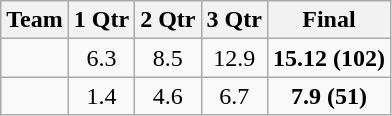<table class="wikitable">
<tr>
<th>Team</th>
<th>1 Qtr</th>
<th>2 Qtr</th>
<th>3 Qtr</th>
<th>Final</th>
</tr>
<tr>
<td></td>
<td align=center>6.3</td>
<td align=center>8.5</td>
<td align=center>12.9</td>
<td align=center><strong>15.12 (102)</strong></td>
</tr>
<tr>
<td></td>
<td align=center>1.4</td>
<td align=center>4.6</td>
<td align=center>6.7</td>
<td align=center><strong>7.9 (51)</strong></td>
</tr>
</table>
